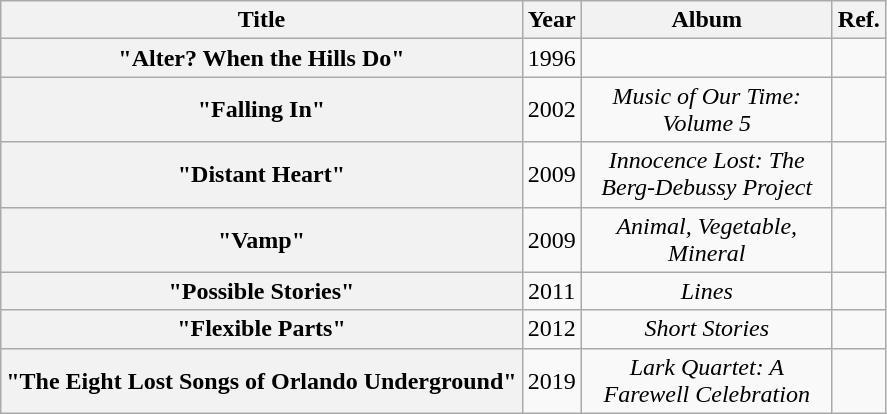<table class="wikitable plainrowheaders" style="text-align:center;">
<tr>
<th scope="col">Title</th>
<th scope="col">Year</th>
<th scope="col" style="width:10em;">Album</th>
<th scope="col">Ref.</th>
</tr>
<tr>
<th scope="row">"Alter? When the Hills Do"<br></th>
<td>1996</td>
<td></td>
<td></td>
</tr>
<tr>
<th scope="row">"Falling In"<br></th>
<td>2002</td>
<td><em>Music of Our Time: Volume 5</em></td>
<td></td>
</tr>
<tr>
<th scope="row">"Distant Heart"<br></th>
<td>2009</td>
<td><em>Innocence Lost: The Berg-Debussy Project</em></td>
<td></td>
</tr>
<tr>
<th scope="row">"Vamp"<br></th>
<td>2009</td>
<td><em>Animal, Vegetable, Mineral</em></td>
<td></td>
</tr>
<tr>
<th scope="row">"Possible Stories"<br></th>
<td>2011</td>
<td><em>Lines</em></td>
<td></td>
</tr>
<tr>
<th scope="row">"Flexible Parts"<br></th>
<td>2012</td>
<td><em>Short Stories</em></td>
<td></td>
</tr>
<tr>
<th scope="row">"The Eight Lost Songs of Orlando Underground"<br></th>
<td>2019</td>
<td><em>Lark Quartet: A Farewell Celebration</em></td>
<td></td>
</tr>
</table>
